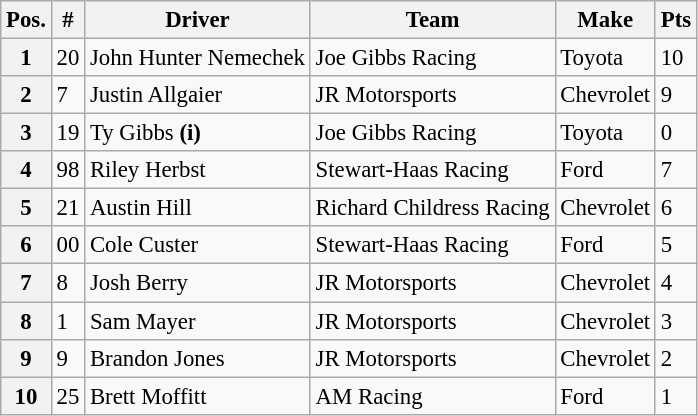<table class="wikitable" style="font-size:95%">
<tr>
<th>Pos.</th>
<th>#</th>
<th>Driver</th>
<th>Team</th>
<th>Make</th>
<th>Pts</th>
</tr>
<tr>
<th>1</th>
<td>20</td>
<td>John Hunter Nemechek</td>
<td>Joe Gibbs Racing</td>
<td>Toyota</td>
<td>10</td>
</tr>
<tr>
<th>2</th>
<td>7</td>
<td>Justin Allgaier</td>
<td>JR Motorsports</td>
<td>Chevrolet</td>
<td>9</td>
</tr>
<tr>
<th>3</th>
<td>19</td>
<td>Ty Gibbs <strong>(i)</strong></td>
<td>Joe Gibbs Racing</td>
<td>Toyota</td>
<td>0</td>
</tr>
<tr>
<th>4</th>
<td>98</td>
<td>Riley Herbst</td>
<td>Stewart-Haas Racing</td>
<td>Ford</td>
<td>7</td>
</tr>
<tr>
<th>5</th>
<td>21</td>
<td>Austin Hill</td>
<td>Richard Childress Racing</td>
<td>Chevrolet</td>
<td>6</td>
</tr>
<tr>
<th>6</th>
<td>00</td>
<td>Cole Custer</td>
<td>Stewart-Haas Racing</td>
<td>Ford</td>
<td>5</td>
</tr>
<tr>
<th>7</th>
<td>8</td>
<td>Josh Berry</td>
<td>JR Motorsports</td>
<td>Chevrolet</td>
<td>4</td>
</tr>
<tr>
<th>8</th>
<td>1</td>
<td>Sam Mayer</td>
<td>JR Motorsports</td>
<td>Chevrolet</td>
<td>3</td>
</tr>
<tr>
<th>9</th>
<td>9</td>
<td>Brandon Jones</td>
<td>JR Motorsports</td>
<td>Chevrolet</td>
<td>2</td>
</tr>
<tr>
<th>10</th>
<td>25</td>
<td>Brett Moffitt</td>
<td>AM Racing</td>
<td>Ford</td>
<td>1</td>
</tr>
</table>
